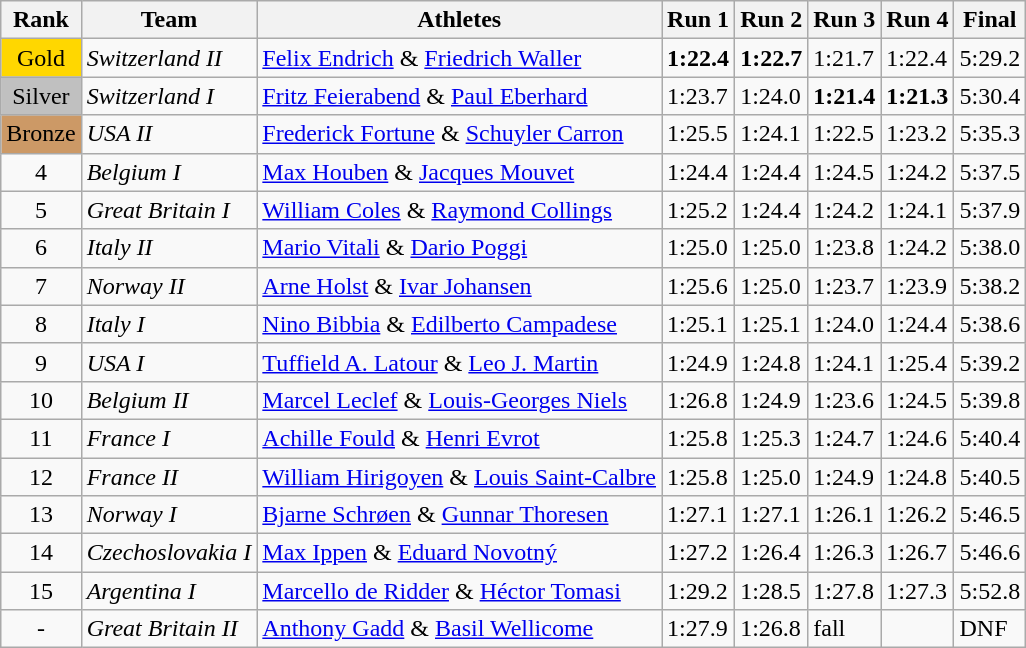<table class="wikitable">
<tr>
<th>Rank</th>
<th>Team</th>
<th>Athletes</th>
<th>Run 1</th>
<th>Run 2</th>
<th>Run 3</th>
<th>Run 4</th>
<th>Final</th>
</tr>
<tr>
<td bgcolor='gold' align='center'>Gold</td>
<td> <em>Switzerland II</em></td>
<td><a href='#'>Felix Endrich</a> & <a href='#'>Friedrich Waller</a></td>
<td><strong>1:22.4</strong></td>
<td><strong>1:22.7</strong></td>
<td>1:21.7</td>
<td>1:22.4</td>
<td>5:29.2</td>
</tr>
<tr>
<td bgcolor='silver' align='center'>Silver</td>
<td> <em>Switzerland I</em></td>
<td><a href='#'>Fritz Feierabend</a> & <a href='#'>Paul Eberhard</a></td>
<td>1:23.7</td>
<td>1:24.0</td>
<td><strong>1:21.4</strong></td>
<td><strong>1:21.3</strong></td>
<td>5:30.4</td>
</tr>
<tr>
<td bgcolor='#CC9966' align='center'>Bronze</td>
<td> <em>USA II</em></td>
<td><a href='#'>Frederick Fortune</a> & <a href='#'>Schuyler Carron</a></td>
<td>1:25.5</td>
<td>1:24.1</td>
<td>1:22.5</td>
<td>1:23.2</td>
<td>5:35.3</td>
</tr>
<tr>
<td align='center'>4</td>
<td> <em>Belgium I</em></td>
<td><a href='#'>Max Houben</a> & <a href='#'>Jacques Mouvet</a></td>
<td>1:24.4</td>
<td>1:24.4</td>
<td>1:24.5</td>
<td>1:24.2</td>
<td>5:37.5</td>
</tr>
<tr>
<td align='center'>5</td>
<td> <em>Great Britain I</em></td>
<td><a href='#'>William Coles</a> & <a href='#'>Raymond Collings</a></td>
<td>1:25.2</td>
<td>1:24.4</td>
<td>1:24.2</td>
<td>1:24.1</td>
<td>5:37.9</td>
</tr>
<tr>
<td align='center'>6</td>
<td> <em> Italy II</em></td>
<td><a href='#'>Mario Vitali</a> & <a href='#'>Dario Poggi</a></td>
<td>1:25.0</td>
<td>1:25.0</td>
<td>1:23.8</td>
<td>1:24.2</td>
<td>5:38.0</td>
</tr>
<tr>
<td align='center'>7</td>
<td> <em>Norway II</em></td>
<td><a href='#'>Arne Holst</a> & <a href='#'>Ivar Johansen</a></td>
<td>1:25.6</td>
<td>1:25.0</td>
<td>1:23.7</td>
<td>1:23.9</td>
<td>5:38.2</td>
</tr>
<tr>
<td align='center'>8</td>
<td> <em>Italy I</em></td>
<td><a href='#'>Nino Bibbia</a> & <a href='#'>Edilberto Campadese</a></td>
<td>1:25.1</td>
<td>1:25.1</td>
<td>1:24.0</td>
<td>1:24.4</td>
<td>5:38.6</td>
</tr>
<tr>
<td align='center'>9</td>
<td> <em> USA I</em></td>
<td><a href='#'>Tuffield A. Latour</a> & <a href='#'>Leo J. Martin</a></td>
<td>1:24.9</td>
<td>1:24.8</td>
<td>1:24.1</td>
<td>1:25.4</td>
<td>5:39.2</td>
</tr>
<tr>
<td align='center'>10</td>
<td> <em>Belgium II</em></td>
<td><a href='#'>Marcel Leclef</a> & <a href='#'>Louis-Georges Niels</a></td>
<td>1:26.8</td>
<td>1:24.9</td>
<td>1:23.6</td>
<td>1:24.5</td>
<td>5:39.8</td>
</tr>
<tr>
<td align='center'>11</td>
<td> <em>France I</em></td>
<td><a href='#'>Achille Fould</a> & <a href='#'>Henri Evrot</a></td>
<td>1:25.8</td>
<td>1:25.3</td>
<td>1:24.7</td>
<td>1:24.6</td>
<td>5:40.4</td>
</tr>
<tr>
<td align='center'>12</td>
<td> <em>France II</em></td>
<td><a href='#'>William Hirigoyen</a> & <a href='#'>Louis Saint-Calbre</a></td>
<td>1:25.8</td>
<td>1:25.0</td>
<td>1:24.9</td>
<td>1:24.8</td>
<td>5:40.5</td>
</tr>
<tr>
<td align='center'>13</td>
<td> <em>Norway I</em></td>
<td><a href='#'>Bjarne Schrøen</a> & <a href='#'>Gunnar Thoresen</a></td>
<td>1:27.1</td>
<td>1:27.1</td>
<td>1:26.1</td>
<td>1:26.2</td>
<td>5:46.5</td>
</tr>
<tr>
<td align='center'>14</td>
<td> <em>Czechoslovakia I</em></td>
<td><a href='#'>Max Ippen</a> & <a href='#'>Eduard Novotný</a></td>
<td>1:27.2</td>
<td>1:26.4</td>
<td>1:26.3</td>
<td>1:26.7</td>
<td>5:46.6</td>
</tr>
<tr>
<td align='center'>15</td>
<td> <em>Argentina I</em></td>
<td><a href='#'>Marcello de Ridder</a> & <a href='#'>Héctor Tomasi</a></td>
<td>1:29.2</td>
<td>1:28.5</td>
<td>1:27.8</td>
<td>1:27.3</td>
<td>5:52.8</td>
</tr>
<tr>
<td align='center'>-</td>
<td> <em>Great Britain II</em></td>
<td><a href='#'>Anthony Gadd</a> & <a href='#'>Basil Wellicome</a></td>
<td>1:27.9</td>
<td>1:26.8</td>
<td>fall</td>
<td></td>
<td>DNF</td>
</tr>
</table>
